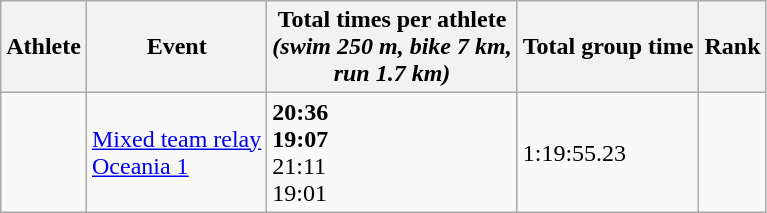<table class="wikitable">
<tr>
<th>Athlete</th>
<th>Event</th>
<th>Total times per athlete <br> <em>(swim 250 m, bike 7 km, <br> run 1.7 km)</em></th>
<th>Total group time</th>
<th>Rank</th>
</tr>
<tr>
<td><strong></strong><br><strong></strong><br><br></td>
<td><a href='#'>Mixed team relay <br> Oceania 1</a></td>
<td><strong>20:36</strong><br><strong>19:07</strong><br>21:11<br>19:01</td>
<td>1:19:55.23</td>
<td></td>
</tr>
</table>
